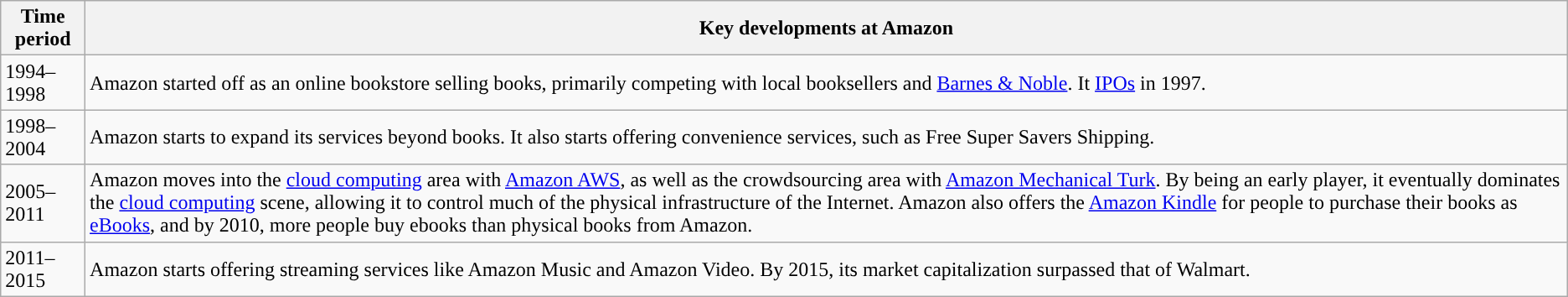<table class="wikitable sortable">
<tr>
<th>Time period</th>
<th class="unsortable">Key developments at Amazon</th>
</tr>
<tr>
<td>1994–1998</td>
<td>Amazon started off as an online bookstore selling books, primarily competing with local booksellers and <a href='#'>Barnes & Noble</a>. It <a href='#'>IPOs</a> in 1997.</td>
</tr>
<tr>
<td>1998–2004</td>
<td>Amazon starts to expand its services beyond books. It also starts offering convenience services, such as Free Super Savers Shipping.</td>
</tr>
<tr>
<td>2005–2011</td>
<td>Amazon moves into the <a href='#'>cloud computing</a> area with <a href='#'>Amazon AWS</a>, as well as the crowdsourcing area with <a href='#'>Amazon Mechanical Turk</a>. By being an early player, it eventually dominates the <a href='#'>cloud computing</a> scene, allowing it to control much of the physical infrastructure of the Internet. Amazon also offers the <a href='#'>Amazon Kindle</a> for people to purchase their books as <a href='#'>eBooks</a>, and by 2010, more people buy ebooks than physical books from Amazon.</td>
</tr>
<tr>
<td>2011–2015</td>
<td>Amazon starts offering streaming services like Amazon Music and Amazon Video. By 2015, its market capitalization surpassed that of Walmart.</td>
</tr>
</table>
